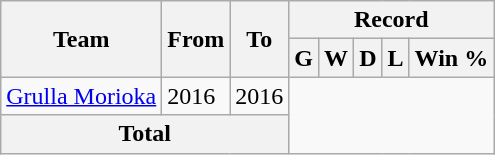<table class="wikitable" style="text-align: center">
<tr>
<th rowspan="2">Team</th>
<th rowspan="2">From</th>
<th rowspan="2">To</th>
<th colspan="5">Record</th>
</tr>
<tr>
<th>G</th>
<th>W</th>
<th>D</th>
<th>L</th>
<th>Win %</th>
</tr>
<tr>
<td align="left"><a href='#'>Grulla Morioka</a></td>
<td align="left">2016</td>
<td align="left">2016<br></td>
</tr>
<tr>
<th colspan="3">Total<br></th>
</tr>
</table>
